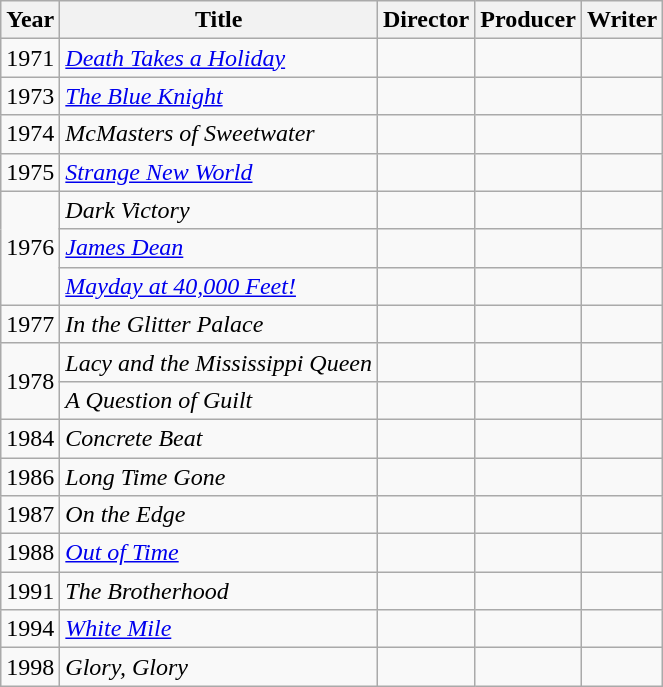<table class="wikitable">
<tr>
<th>Year</th>
<th>Title</th>
<th>Director</th>
<th>Producer</th>
<th>Writer</th>
</tr>
<tr>
<td>1971</td>
<td><em><a href='#'>Death Takes a Holiday</a></em></td>
<td></td>
<td></td>
<td></td>
</tr>
<tr>
<td>1973</td>
<td><em><a href='#'>The Blue Knight</a></em></td>
<td></td>
<td></td>
<td></td>
</tr>
<tr>
<td>1974</td>
<td><em>McMasters of Sweetwater</em></td>
<td></td>
<td></td>
<td></td>
</tr>
<tr>
<td>1975</td>
<td><em><a href='#'>Strange New World</a></em></td>
<td></td>
<td></td>
<td></td>
</tr>
<tr>
<td rowspan=3>1976</td>
<td><em>Dark Victory</em></td>
<td></td>
<td></td>
<td></td>
</tr>
<tr>
<td><em><a href='#'>James Dean</a></em></td>
<td></td>
<td></td>
<td></td>
</tr>
<tr>
<td><em><a href='#'>Mayday at 40,000 Feet!</a></em></td>
<td></td>
<td></td>
<td></td>
</tr>
<tr>
<td>1977</td>
<td><em>In the Glitter Palace</em></td>
<td></td>
<td></td>
<td></td>
</tr>
<tr>
<td rowspan=2>1978</td>
<td><em>Lacy and the Mississippi Queen</em></td>
<td></td>
<td></td>
<td></td>
</tr>
<tr>
<td><em>A Question of Guilt</em></td>
<td></td>
<td></td>
<td></td>
</tr>
<tr>
<td>1984</td>
<td><em>Concrete Beat</em></td>
<td></td>
<td></td>
<td></td>
</tr>
<tr>
<td>1986</td>
<td><em>Long Time Gone</em></td>
<td></td>
<td></td>
<td></td>
</tr>
<tr>
<td>1987</td>
<td><em>On the Edge</em></td>
<td></td>
<td></td>
<td></td>
</tr>
<tr>
<td>1988</td>
<td><em><a href='#'>Out of Time</a></em></td>
<td></td>
<td></td>
<td></td>
</tr>
<tr>
<td>1991</td>
<td><em>The Brotherhood</em></td>
<td></td>
<td></td>
<td></td>
</tr>
<tr>
<td>1994</td>
<td><em><a href='#'>White Mile</a></em></td>
<td></td>
<td></td>
<td></td>
</tr>
<tr>
<td>1998</td>
<td><em>Glory, Glory</em></td>
<td></td>
<td></td>
<td></td>
</tr>
</table>
